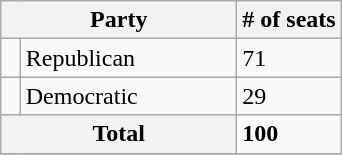<table class="wikitable sortable">
<tr>
<th colspan="2" style="width:150px;">Party</th>
<th># of seats</th>
</tr>
<tr>
<td></td>
<td>Republican</td>
<td>71</td>
</tr>
<tr>
<td></td>
<td>Democratic</td>
<td>29</td>
</tr>
<tr>
<th colspan=2>Total</th>
<td><strong>100</strong></td>
</tr>
<tr>
</tr>
</table>
